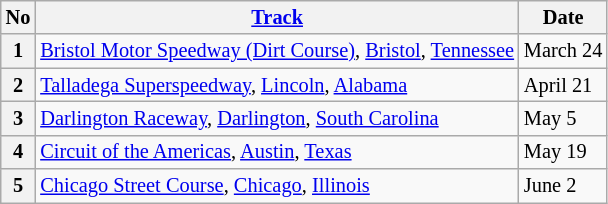<table class="wikitable" style="font-size:85%">
<tr>
<th>No</th>
<th><a href='#'>Track</a></th>
<th>Date</th>
</tr>
<tr>
<th>1</th>
<td><a href='#'>Bristol Motor Speedway (Dirt Course)</a>, <a href='#'>Bristol</a>, <a href='#'>Tennessee</a></td>
<td>March 24</td>
</tr>
<tr>
<th>2</th>
<td><a href='#'>Talladega Superspeedway</a>, <a href='#'>Lincoln</a>, <a href='#'>Alabama</a></td>
<td>April 21</td>
</tr>
<tr>
<th>3</th>
<td><a href='#'>Darlington Raceway</a>, <a href='#'>Darlington</a>, <a href='#'>South Carolina</a></td>
<td>May 5</td>
</tr>
<tr>
<th>4</th>
<td><a href='#'>Circuit of the Americas</a>, <a href='#'>Austin</a>, <a href='#'>Texas</a></td>
<td>May 19</td>
</tr>
<tr>
<th>5</th>
<td><a href='#'>Chicago Street Course</a>, <a href='#'>Chicago</a>, <a href='#'>Illinois</a></td>
<td>June 2</td>
</tr>
</table>
